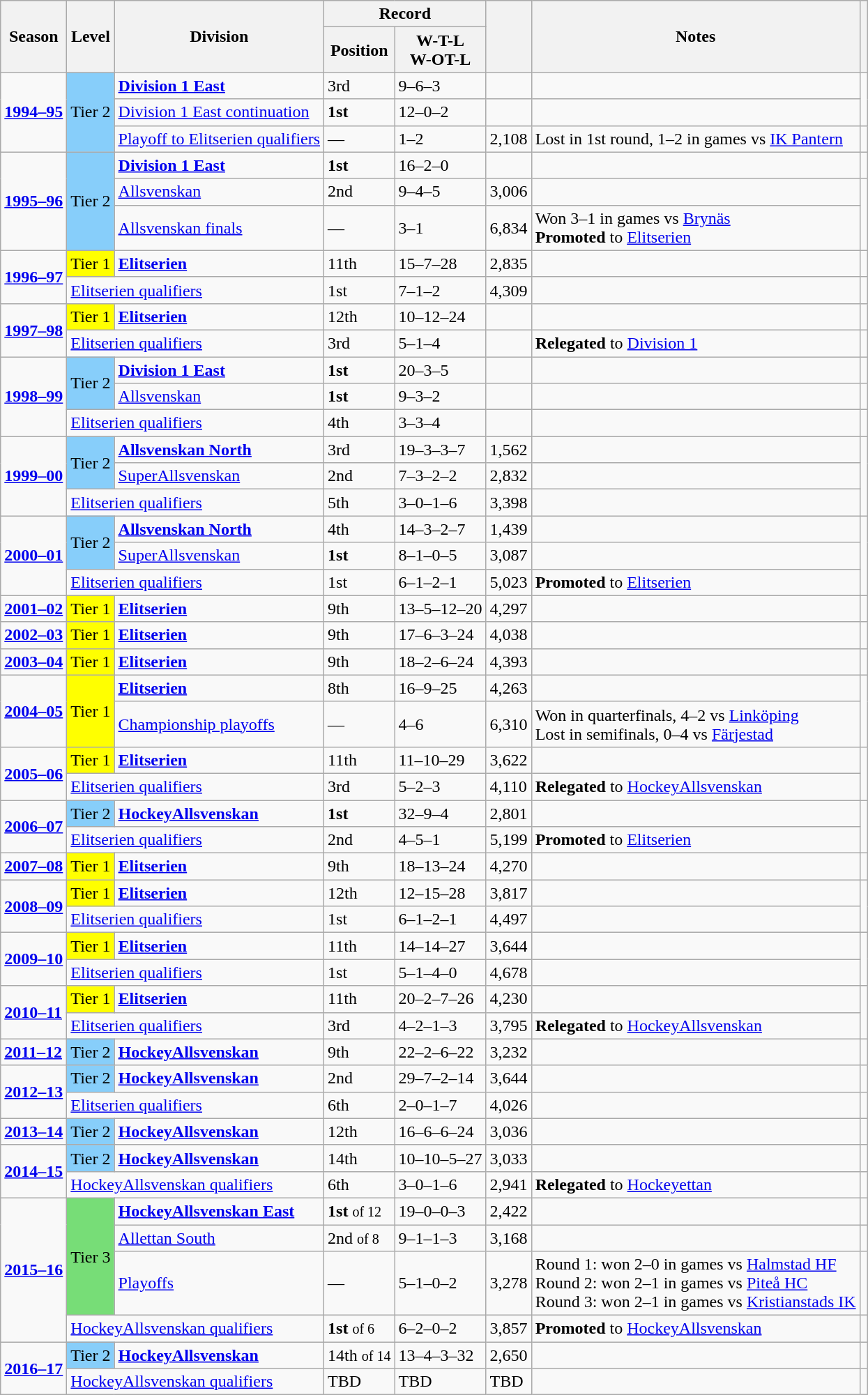<table class="wikitable">
<tr>
<th rowspan="2">Season</th>
<th rowspan="2">Level</th>
<th rowspan="2">Division</th>
<th colspan="2">Record</th>
<th rowspan=2></th>
<th rowspan="2">Notes</th>
<th rowspan=2></th>
</tr>
<tr>
<th>Position</th>
<th>W-T-L<br>W-OT-L</th>
</tr>
<tr>
<td rowspan=3><strong><a href='#'>1994–95</a></strong></td>
<td rowspan=3 style="background:#87CEFA;">Tier 2</td>
<td><strong><a href='#'>Division 1 East</a></strong></td>
<td>3rd</td>
<td>9–6–3</td>
<td></td>
<td></td>
<td rowspan=2></td>
</tr>
<tr>
<td><a href='#'>Division 1 East continuation</a></td>
<td><strong>1st</strong></td>
<td>12–0–2</td>
<td></td>
<td></td>
</tr>
<tr>
<td><a href='#'>Playoff to Elitserien qualifiers</a></td>
<td>—</td>
<td>1–2</td>
<td>2,108</td>
<td>Lost in 1st round, 1–2 in games vs <a href='#'>IK Pantern</a></td>
<td></td>
</tr>
<tr>
<td rowspan=3><strong><a href='#'>1995–96</a></strong></td>
<td rowspan=3 style="background:#87CEFA;">Tier 2</td>
<td><strong><a href='#'>Division 1 East</a></strong></td>
<td><strong>1st</strong></td>
<td>16–2–0</td>
<td></td>
<td></td>
<td></td>
</tr>
<tr>
<td><a href='#'>Allsvenskan</a></td>
<td>2nd</td>
<td>9–4–5</td>
<td>3,006</td>
<td></td>
<td rowspan=2></td>
</tr>
<tr>
<td><a href='#'>Allsvenskan finals</a></td>
<td>—</td>
<td>3–1</td>
<td>6,834</td>
<td>Won 3–1 in games vs <a href='#'>Brynäs</a><br> <strong>Promoted</strong> to <a href='#'>Elitserien</a></td>
</tr>
<tr>
<td rowspan=2><strong><a href='#'>1996–97</a></strong></td>
<td style="background:#FFFF00;">Tier 1</td>
<td><strong><a href='#'>Elitserien</a></strong></td>
<td>11th</td>
<td>15–7–28</td>
<td>2,835</td>
<td></td>
<td></td>
</tr>
<tr>
<td colspan=2><a href='#'>Elitserien qualifiers</a></td>
<td>1st</td>
<td>7–1–2</td>
<td>4,309</td>
<td></td>
<td></td>
</tr>
<tr>
<td rowspan=2><strong><a href='#'>1997–98</a></strong></td>
<td style="background:#FFFF00;">Tier 1</td>
<td><strong><a href='#'>Elitserien</a></strong></td>
<td>12th</td>
<td>10–12–24</td>
<td></td>
<td></td>
<td></td>
</tr>
<tr>
<td colspan=2><a href='#'>Elitserien qualifiers</a></td>
<td>3rd</td>
<td>5–1–4</td>
<td></td>
<td> <strong>Relegated</strong> to <a href='#'>Division 1</a></td>
<td></td>
</tr>
<tr>
<td rowspan=3><strong><a href='#'>1998–99</a></strong></td>
<td rowspan=2 style="background:#87CEFA;">Tier 2</td>
<td><strong><a href='#'>Division 1 East</a></strong></td>
<td><strong>1st</strong></td>
<td>20–3–5</td>
<td></td>
<td></td>
<td></td>
</tr>
<tr>
<td><a href='#'>Allsvenskan</a></td>
<td><strong>1st</strong></td>
<td>9–3–2</td>
<td></td>
<td></td>
<td></td>
</tr>
<tr>
<td colspan=2><a href='#'>Elitserien qualifiers</a></td>
<td>4th</td>
<td>3–3–4</td>
<td></td>
<td></td>
<td></td>
</tr>
<tr>
<td rowspan=3><strong><a href='#'>1999–00</a></strong></td>
<td rowspan=2 style="background:#87CEFA;">Tier 2</td>
<td><strong><a href='#'>Allsvenskan North</a></strong></td>
<td>3rd</td>
<td>19–3–3–7</td>
<td>1,562</td>
<td></td>
<td rowspan=3></td>
</tr>
<tr>
<td><a href='#'>SuperAllsvenskan</a></td>
<td>2nd</td>
<td>7–3–2–2</td>
<td>2,832</td>
<td></td>
</tr>
<tr>
<td colspan=2><a href='#'>Elitserien qualifiers</a></td>
<td>5th</td>
<td>3–0–1–6</td>
<td>3,398</td>
<td></td>
</tr>
<tr>
<td rowspan=3><strong><a href='#'>2000–01</a></strong></td>
<td rowspan=2 style="background:#87CEFA;">Tier 2</td>
<td><strong><a href='#'>Allsvenskan North</a></strong></td>
<td>4th</td>
<td>14–3–2–7</td>
<td>1,439</td>
<td></td>
<td rowspan=3></td>
</tr>
<tr>
<td><a href='#'>SuperAllsvenskan</a></td>
<td><strong>1st</strong></td>
<td>8–1–0–5</td>
<td>3,087</td>
<td></td>
</tr>
<tr>
<td colspan=2><a href='#'>Elitserien qualifiers</a></td>
<td>1st</td>
<td>6–1–2–1</td>
<td>5,023</td>
<td> <strong>Promoted</strong> to <a href='#'>Elitserien</a></td>
</tr>
<tr>
<td><strong><a href='#'>2001–02</a></strong></td>
<td style="background:#FFFF00;">Tier 1</td>
<td><strong><a href='#'>Elitserien</a></strong></td>
<td>9th</td>
<td>13–5–12–20</td>
<td>4,297</td>
<td></td>
<td></td>
</tr>
<tr>
<td><strong><a href='#'>2002–03</a></strong></td>
<td style="background:#FFFF00;">Tier 1</td>
<td><strong><a href='#'>Elitserien</a></strong></td>
<td>9th</td>
<td>17–6–3–24</td>
<td>4,038</td>
<td></td>
<td></td>
</tr>
<tr>
<td><strong><a href='#'>2003–04</a></strong></td>
<td style="background:#FFFF00;">Tier 1</td>
<td><strong><a href='#'>Elitserien</a></strong></td>
<td>9th</td>
<td>18–2–6–24</td>
<td>4,393</td>
<td></td>
<td></td>
</tr>
<tr>
<td rowspan=2><strong><a href='#'>2004–05</a></strong></td>
<td rowspan=2 style="background:#FFFF00;">Tier 1</td>
<td><strong><a href='#'>Elitserien</a></strong></td>
<td>8th</td>
<td>16–9–25</td>
<td>4,263</td>
<td></td>
<td rowspan=2></td>
</tr>
<tr>
<td><a href='#'>Championship playoffs</a></td>
<td>—</td>
<td>4–6</td>
<td>6,310</td>
<td>Won in quarterfinals, 4–2 vs <a href='#'>Linköping</a><br>Lost in semifinals, 0–4 vs <a href='#'>Färjestad</a></td>
</tr>
<tr>
<td rowspan=2><strong><a href='#'>2005–06</a></strong></td>
<td style="background:#FFFF00;">Tier 1</td>
<td><strong><a href='#'>Elitserien</a></strong></td>
<td>11th</td>
<td>11–10–29</td>
<td>3,622</td>
<td></td>
<td rowspan=2></td>
</tr>
<tr>
<td colspan=2><a href='#'>Elitserien qualifiers</a></td>
<td>3rd</td>
<td>5–2–3</td>
<td>4,110</td>
<td> <strong>Relegated</strong> to <a href='#'>HockeyAllsvenskan</a></td>
</tr>
<tr>
<td rowspan=2><strong><a href='#'>2006–07</a></strong></td>
<td style="background:#87CEFA;">Tier 2</td>
<td><strong><a href='#'>HockeyAllsvenskan</a></strong></td>
<td><strong>1st</strong></td>
<td>32–9–4</td>
<td>2,801</td>
<td></td>
<td rowspan=2></td>
</tr>
<tr>
<td colspan=2><a href='#'>Elitserien qualifiers</a></td>
<td>2nd</td>
<td>4–5–1</td>
<td>5,199</td>
<td> <strong>Promoted</strong> to <a href='#'>Elitserien</a></td>
</tr>
<tr>
<td><strong><a href='#'>2007–08</a></strong></td>
<td style="background:#FFFF00;">Tier 1</td>
<td><strong><a href='#'>Elitserien</a></strong></td>
<td>9th</td>
<td>18–13–24</td>
<td>4,270</td>
<td></td>
<td></td>
</tr>
<tr>
<td rowspan=2><strong><a href='#'>2008–09</a></strong></td>
<td style="background:#FFFF00;">Tier 1</td>
<td><strong><a href='#'>Elitserien</a></strong></td>
<td>12th</td>
<td>12–15–28</td>
<td>3,817</td>
<td></td>
<td rowspan=2></td>
</tr>
<tr>
<td colspan=2><a href='#'>Elitserien qualifiers</a></td>
<td>1st</td>
<td>6–1–2–1</td>
<td>4,497</td>
<td></td>
</tr>
<tr>
<td rowspan=2><strong><a href='#'>2009–10</a></strong></td>
<td style="background:#FFFF00;">Tier 1</td>
<td><strong><a href='#'>Elitserien</a></strong></td>
<td>11th</td>
<td>14–14–27</td>
<td>3,644</td>
<td></td>
<td rowspan=2></td>
</tr>
<tr>
<td colspan=2><a href='#'>Elitserien qualifiers</a></td>
<td>1st</td>
<td>5–1–4–0</td>
<td>4,678</td>
<td></td>
</tr>
<tr>
<td rowspan=2><strong><a href='#'>2010–11</a></strong></td>
<td style="background:#FFFF00;">Tier 1</td>
<td><strong><a href='#'>Elitserien</a></strong></td>
<td>11th</td>
<td>20–2–7–26</td>
<td>4,230</td>
<td></td>
<td rowspan=2></td>
</tr>
<tr>
<td colspan=2><a href='#'>Elitserien qualifiers</a></td>
<td>3rd</td>
<td>4–2–1–3</td>
<td>3,795</td>
<td> <strong>Relegated</strong> to <a href='#'>HockeyAllsvenskan</a></td>
</tr>
<tr>
<td><strong><a href='#'>2011–12</a></strong></td>
<td style="background:#87CEFA;">Tier 2</td>
<td><strong><a href='#'>HockeyAllsvenskan</a></strong></td>
<td>9th</td>
<td>22–2–6–22</td>
<td>3,232</td>
<td></td>
<td></td>
</tr>
<tr>
<td rowspan=2><strong><a href='#'>2012–13</a></strong></td>
<td style="background:#87CEFA;">Tier 2</td>
<td><strong><a href='#'>HockeyAllsvenskan</a></strong></td>
<td>2nd</td>
<td>29–7–2–14</td>
<td>3,644</td>
<td></td>
<td></td>
</tr>
<tr>
<td colspan=2><a href='#'>Elitserien qualifiers</a></td>
<td>6th</td>
<td>2–0–1–7</td>
<td>4,026</td>
<td></td>
<td></td>
</tr>
<tr>
<td><strong><a href='#'>2013–14</a></strong></td>
<td style="background:#87CEFA;">Tier 2</td>
<td><strong><a href='#'>HockeyAllsvenskan</a></strong></td>
<td>12th</td>
<td>16–6–6–24</td>
<td>3,036</td>
<td></td>
<td></td>
</tr>
<tr>
<td rowspan=2><strong><a href='#'>2014–15</a></strong></td>
<td style="background:#87CEFA;">Tier 2</td>
<td><strong><a href='#'>HockeyAllsvenskan</a></strong></td>
<td>14th</td>
<td>10–10–5–27</td>
<td>3,033</td>
<td></td>
<td></td>
</tr>
<tr>
<td colspan=2><a href='#'>HockeyAllsvenskan qualifiers</a></td>
<td>6th</td>
<td>3–0–1–6</td>
<td>2,941</td>
<td> <strong>Relegated</strong> to <a href='#'>Hockeyettan</a></td>
<td></td>
</tr>
<tr>
<td rowspan=4><strong><a href='#'>2015–16</a></strong></td>
<td rowspan=3 style="background:#77DD77;">Tier 3</td>
<td><strong><a href='#'>HockeyAllsvenskan East</a></strong></td>
<td><strong>1st</strong> <small>of 12</small></td>
<td>19–0–0–3</td>
<td>2,422</td>
<td></td>
<td></td>
</tr>
<tr>
<td><a href='#'>Allettan South</a></td>
<td>2nd <small>of 8</small></td>
<td>9–1–1–3</td>
<td>3,168</td>
<td></td>
<td></td>
</tr>
<tr>
<td><a href='#'>Playoffs</a></td>
<td>—</td>
<td>5–1–0–2</td>
<td>3,278</td>
<td>Round 1: won 2–0 in games vs <a href='#'>Halmstad HF</a><br>Round 2: won 2–1 in games vs <a href='#'>Piteå HC</a><br>Round 3: won 2–1 in games vs <a href='#'>Kristianstads IK</a></td>
<td></td>
</tr>
<tr>
<td colspan=2><a href='#'>HockeyAllsvenskan qualifiers</a></td>
<td><strong>1st</strong> <small>of 6</small></td>
<td>6–2–0–2</td>
<td>3,857</td>
<td> <strong>Promoted</strong> to <a href='#'>HockeyAllsvenskan</a></td>
<td></td>
</tr>
<tr>
<td rowspan=2><strong><a href='#'>2016–17</a></strong></td>
<td style="background:#87CEFA;">Tier 2</td>
<td><strong><a href='#'>HockeyAllsvenskan</a></strong></td>
<td>14th <small>of 14</small></td>
<td>13–4–3–32</td>
<td>2,650</td>
<td></td>
<td></td>
</tr>
<tr>
<td colspan=2><a href='#'>HockeyAllsvenskan qualifiers</a></td>
<td>TBD</td>
<td>TBD</td>
<td>TBD</td>
<td></td>
<td></td>
</tr>
</table>
